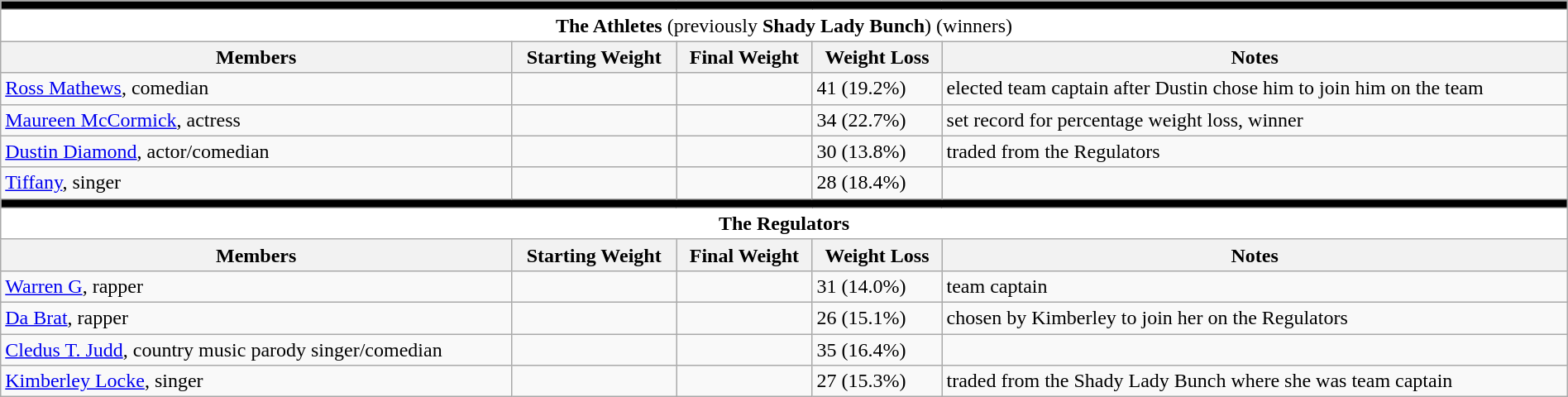<table class="wikitable" width="100%">
<tr>
<td colspan=5 style="line-height:0.5em; background:black"></td>
</tr>
<tr>
<td colspan=5 align="center" bgcolor="white"><strong>The Athletes</strong> (previously <strong>Shady Lady Bunch</strong>) (winners)</td>
</tr>
<tr>
<th>Members</th>
<th>Starting Weight</th>
<th>Final Weight</th>
<th>Weight Loss</th>
<th>Notes</th>
</tr>
<tr>
<td><a href='#'>Ross Mathews</a>, comedian</td>
<td></td>
<td></td>
<td>41 (19.2%)</td>
<td>elected team captain after Dustin chose him to join him on the team</td>
</tr>
<tr>
<td><a href='#'>Maureen McCormick</a>, actress</td>
<td></td>
<td></td>
<td>34 (22.7%)</td>
<td>set record for percentage weight loss, winner</td>
</tr>
<tr>
<td><a href='#'>Dustin Diamond</a>, actor/comedian</td>
<td></td>
<td></td>
<td>30 (13.8%)</td>
<td>traded from the Regulators</td>
</tr>
<tr>
<td><a href='#'>Tiffany</a>, singer</td>
<td></td>
<td></td>
<td>28 (18.4%)</td>
<td></td>
</tr>
<tr>
<td colspan=5 style="line-height:0.5em; background:black"></td>
</tr>
<tr>
<td colspan=5 align="center" bgcolor="white"><strong>The Regulators</strong></td>
</tr>
<tr>
<th>Members</th>
<th>Starting Weight</th>
<th>Final Weight</th>
<th>Weight Loss</th>
<th>Notes</th>
</tr>
<tr>
<td><a href='#'>Warren G</a>, rapper</td>
<td></td>
<td></td>
<td>31 (14.0%)</td>
<td>team captain</td>
</tr>
<tr>
<td><a href='#'>Da Brat</a>, rapper</td>
<td></td>
<td></td>
<td>26 (15.1%)</td>
<td>chosen by Kimberley to join her on the Regulators</td>
</tr>
<tr>
<td><a href='#'>Cledus T. Judd</a>, country music parody singer/comedian</td>
<td></td>
<td></td>
<td>35 (16.4%)</td>
<td></td>
</tr>
<tr>
<td><a href='#'>Kimberley Locke</a>, singer</td>
<td></td>
<td></td>
<td>27 (15.3%)</td>
<td>traded from the Shady Lady Bunch where she was team captain</td>
</tr>
</table>
